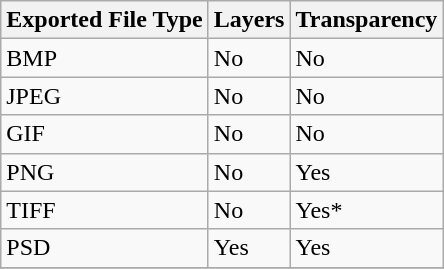<table class="wikitable">
<tr>
<th>Exported File Type</th>
<th>Layers</th>
<th>Transparency</th>
</tr>
<tr>
<td>BMP</td>
<td>No</td>
<td>No</td>
</tr>
<tr>
<td>JPEG</td>
<td>No</td>
<td>No</td>
</tr>
<tr>
<td>GIF</td>
<td>No</td>
<td>No</td>
</tr>
<tr>
<td>PNG</td>
<td>No</td>
<td>Yes</td>
</tr>
<tr>
<td>TIFF</td>
<td>No</td>
<td>Yes*</td>
</tr>
<tr>
<td>PSD</td>
<td>Yes</td>
<td>Yes</td>
</tr>
<tr>
</tr>
</table>
